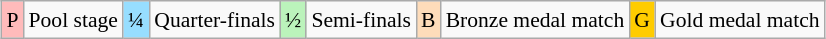<table class="wikitable" style="margin:0.5em auto; font-size:90%; line-height:1.25em;">
<tr>
<td bgcolor="#FFBBBB" align=center>P</td>
<td>Pool stage</td>
<td bgcolor="#97DEFF" align=center>¼</td>
<td>Quarter-finals</td>
<td bgcolor="#BBF3BB" align=center>½</td>
<td>Semi-finals</td>
<td bgcolor="#FEDCBA" align=center>B</td>
<td>Bronze medal match</td>
<td bgcolor="#ffcc00" align=center>G</td>
<td>Gold medal match</td>
</tr>
</table>
